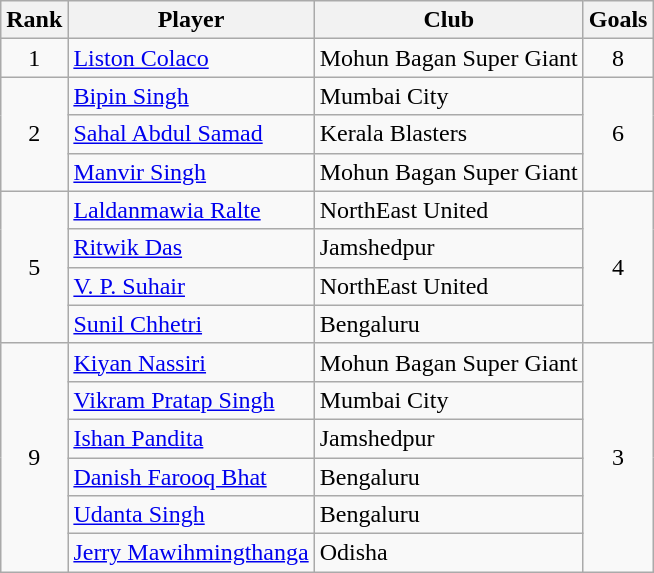<table class="wikitable sortable" style="text-align:center">
<tr>
<th>Rank</th>
<th>Player</th>
<th>Club</th>
<th>Goals</th>
</tr>
<tr>
<td rowspan="1">1</td>
<td align="left"><a href='#'>Liston Colaco</a></td>
<td align="left">Mohun Bagan Super Giant</td>
<td rowspan="1">8</td>
</tr>
<tr>
<td rowspan="3">2</td>
<td align="left"><a href='#'>Bipin Singh</a></td>
<td align="left">Mumbai City</td>
<td rowspan="3">6</td>
</tr>
<tr>
<td align="left"><a href='#'>Sahal Abdul Samad</a></td>
<td align="left">Kerala Blasters</td>
</tr>
<tr>
<td align="left"><a href='#'>Manvir Singh</a></td>
<td align="left">Mohun Bagan Super Giant</td>
</tr>
<tr>
<td rowspan="4">5</td>
<td align="left"><a href='#'>Laldanmawia Ralte</a></td>
<td align="left">NorthEast United</td>
<td rowspan="4">4</td>
</tr>
<tr>
<td align="left"><a href='#'>Ritwik Das</a></td>
<td align="left">Jamshedpur</td>
</tr>
<tr>
<td align="left"><a href='#'>V. P. Suhair</a></td>
<td align="left">NorthEast United</td>
</tr>
<tr>
<td align="left"><a href='#'>Sunil Chhetri</a></td>
<td align="left">Bengaluru</td>
</tr>
<tr>
<td rowspan="6">9</td>
<td align="left"><a href='#'>Kiyan Nassiri</a></td>
<td align="left">Mohun Bagan Super Giant</td>
<td rowspan="6">3</td>
</tr>
<tr>
<td align="left"><a href='#'>Vikram Pratap Singh</a></td>
<td align="left">Mumbai City</td>
</tr>
<tr>
<td align="left"><a href='#'>Ishan Pandita</a></td>
<td align="left">Jamshedpur</td>
</tr>
<tr>
<td align="left"><a href='#'>Danish Farooq Bhat</a></td>
<td align="left">Bengaluru</td>
</tr>
<tr>
<td align="left"><a href='#'>Udanta Singh</a></td>
<td align="left">Bengaluru</td>
</tr>
<tr>
<td align="left"><a href='#'>Jerry Mawihmingthanga</a></td>
<td align="left">Odisha</td>
</tr>
</table>
